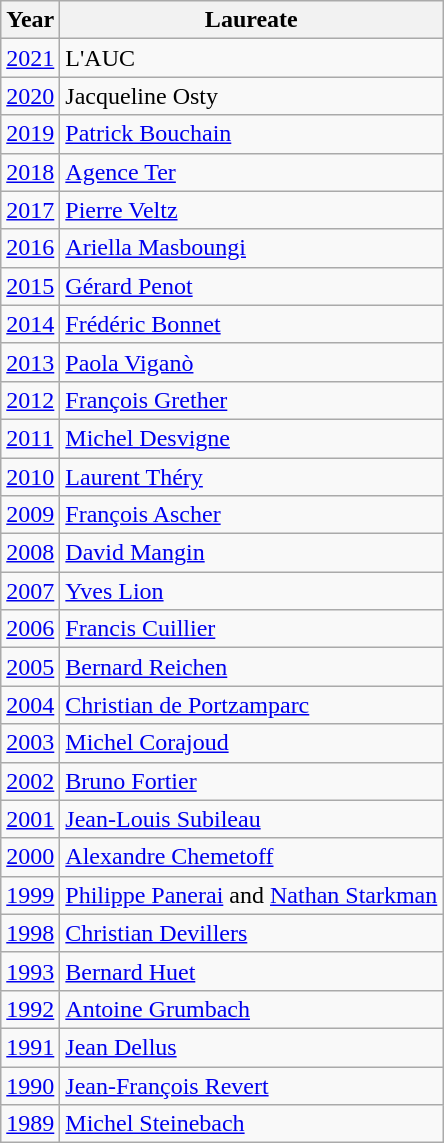<table class="wikitable">
<tr>
<th>Year</th>
<th>Laureate</th>
</tr>
<tr>
<td><a href='#'>2021</a></td>
<td>L'AUC</td>
</tr>
<tr>
<td><a href='#'>2020</a></td>
<td>Jacqueline Osty</td>
</tr>
<tr>
<td><a href='#'>2019</a></td>
<td><a href='#'>Patrick Bouchain</a></td>
</tr>
<tr>
<td><a href='#'>2018</a></td>
<td><a href='#'>Agence Ter</a></td>
</tr>
<tr>
<td><a href='#'>2017</a></td>
<td><a href='#'>Pierre Veltz</a></td>
</tr>
<tr>
<td><a href='#'>2016</a></td>
<td><a href='#'>Ariella Masboungi</a></td>
</tr>
<tr>
<td><a href='#'>2015</a></td>
<td><a href='#'>Gérard Penot</a></td>
</tr>
<tr>
<td><a href='#'>2014</a></td>
<td><a href='#'>Frédéric Bonnet</a></td>
</tr>
<tr>
<td><a href='#'>2013</a></td>
<td><a href='#'>Paola Viganò</a></td>
</tr>
<tr>
<td><a href='#'>2012</a></td>
<td><a href='#'>François Grether</a></td>
</tr>
<tr>
<td><a href='#'>2011</a></td>
<td><a href='#'>Michel Desvigne</a></td>
</tr>
<tr>
<td><a href='#'>2010</a></td>
<td><a href='#'>Laurent Théry</a></td>
</tr>
<tr>
<td><a href='#'>2009</a></td>
<td><a href='#'>François Ascher</a></td>
</tr>
<tr>
<td><a href='#'>2008</a></td>
<td><a href='#'>David Mangin</a></td>
</tr>
<tr>
<td><a href='#'>2007</a></td>
<td><a href='#'>Yves Lion</a></td>
</tr>
<tr>
<td><a href='#'>2006</a></td>
<td><a href='#'>Francis Cuillier</a></td>
</tr>
<tr>
<td><a href='#'>2005</a></td>
<td><a href='#'>Bernard Reichen</a></td>
</tr>
<tr>
<td><a href='#'>2004</a></td>
<td><a href='#'>Christian de Portzamparc</a></td>
</tr>
<tr>
<td><a href='#'>2003</a></td>
<td><a href='#'>Michel Corajoud</a></td>
</tr>
<tr>
<td><a href='#'>2002</a></td>
<td><a href='#'>Bruno Fortier</a></td>
</tr>
<tr>
<td><a href='#'>2001</a></td>
<td><a href='#'>Jean-Louis Subileau</a></td>
</tr>
<tr>
<td><a href='#'>2000</a></td>
<td><a href='#'>Alexandre Chemetoff</a></td>
</tr>
<tr>
<td><a href='#'>1999</a></td>
<td><a href='#'>Philippe Panerai</a> and <a href='#'>Nathan Starkman</a></td>
</tr>
<tr>
<td><a href='#'>1998</a></td>
<td><a href='#'>Christian Devillers</a></td>
</tr>
<tr>
<td><a href='#'>1993</a></td>
<td><a href='#'>Bernard Huet</a></td>
</tr>
<tr>
<td><a href='#'>1992</a></td>
<td><a href='#'>Antoine Grumbach</a></td>
</tr>
<tr>
<td><a href='#'>1991</a></td>
<td><a href='#'>Jean Dellus</a></td>
</tr>
<tr>
<td><a href='#'>1990</a></td>
<td><a href='#'>Jean-François Revert</a></td>
</tr>
<tr>
<td><a href='#'>1989</a></td>
<td><a href='#'>Michel Steinebach</a></td>
</tr>
</table>
